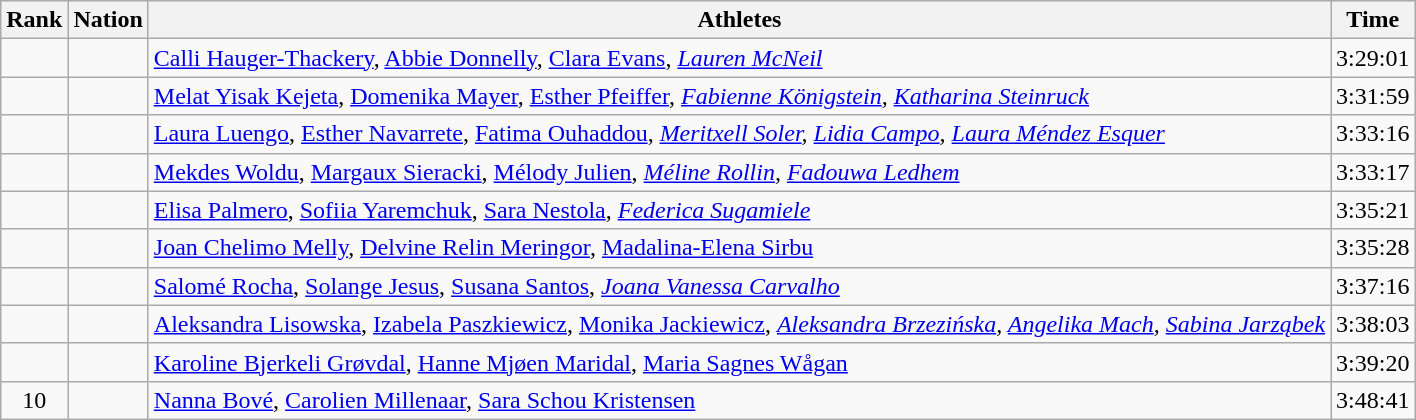<table class="wikitable sortable" style="text-align:center">
<tr>
<th>Rank</th>
<th>Nation</th>
<th>Athletes</th>
<th>Time</th>
</tr>
<tr align=center>
<td></td>
<td align=left></td>
<td align=left><a href='#'>Calli Hauger-Thackery</a>, <a href='#'>Abbie Donnelly</a>, <a href='#'>Clara Evans</a>, <em><a href='#'>Lauren McNeil</a></em></td>
<td>3:29:01</td>
</tr>
<tr align=center>
<td></td>
<td align=left></td>
<td align=left><a href='#'>Melat Yisak Kejeta</a>, <a href='#'>Domenika Mayer</a>, <a href='#'>Esther Pfeiffer</a>, <em><a href='#'>Fabienne Königstein</a>, <a href='#'>Katharina Steinruck</a></em></td>
<td>3:31:59</td>
</tr>
<tr align=center>
<td></td>
<td align=left></td>
<td align=left><a href='#'>Laura Luengo</a>, <a href='#'>Esther Navarrete</a>, <a href='#'>Fatima Ouhaddou</a>, <em><a href='#'>Meritxell Soler</a>, <a href='#'>Lidia Campo</a>, <a href='#'>Laura Méndez Esquer</a></em></td>
<td>3:33:16</td>
</tr>
<tr align=center>
<td></td>
<td align=left></td>
<td align=left><a href='#'>Mekdes Woldu</a>, <a href='#'>Margaux Sieracki</a>, <a href='#'>Mélody Julien</a>, <em><a href='#'>Méline Rollin</a>, <a href='#'>Fadouwa Ledhem</a></em></td>
<td>3:33:17</td>
</tr>
<tr align=center>
<td></td>
<td align=left></td>
<td align=left><a href='#'>Elisa Palmero</a>, <a href='#'>Sofiia Yaremchuk</a>, <a href='#'>Sara Nestola</a>, <em><a href='#'>Federica Sugamiele</a></em></td>
<td>3:35:21</td>
</tr>
<tr align=center>
<td></td>
<td align=left></td>
<td align=left><a href='#'>Joan Chelimo Melly</a>, <a href='#'>Delvine Relin Meringor</a>, <a href='#'>Madalina-Elena Sirbu</a></td>
<td>3:35:28</td>
</tr>
<tr align=center>
<td></td>
<td align=left></td>
<td align=left><a href='#'>Salomé Rocha</a>, <a href='#'>Solange Jesus</a>, <a href='#'>Susana Santos</a>, <em><a href='#'>Joana Vanessa Carvalho</a></em></td>
<td>3:37:16</td>
</tr>
<tr align=center>
<td></td>
<td align=left></td>
<td align=left><a href='#'>Aleksandra Lisowska</a>, <a href='#'>Izabela Paszkiewicz</a>, <a href='#'>Monika Jackiewicz</a>, <em><a href='#'>Aleksandra Brzezińska</a>, <a href='#'>Angelika Mach</a>, <a href='#'>Sabina Jarząbek</a></em></td>
<td>3:38:03</td>
</tr>
<tr align=center>
<td></td>
<td align=left></td>
<td align=left><a href='#'>Karoline Bjerkeli Grøvdal</a>, <a href='#'>Hanne Mjøen Maridal</a>, <a href='#'>Maria Sagnes Wågan</a></td>
<td>3:39:20</td>
</tr>
<tr align=center>
<td>10</td>
<td align=left></td>
<td align=left><a href='#'>Nanna Bové</a>, <a href='#'>Carolien Millenaar</a>, <a href='#'>Sara Schou Kristensen</a></td>
<td>3:48:41</td>
</tr>
</table>
